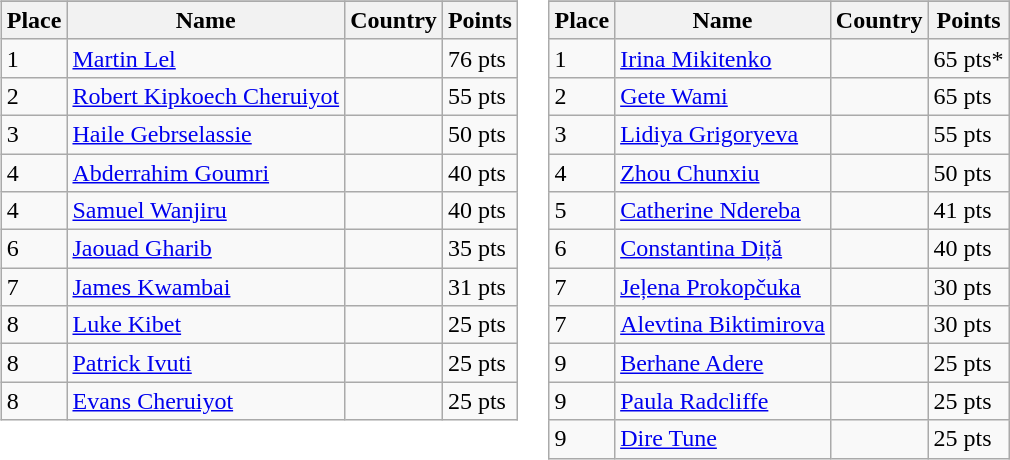<table>
<tr valign="top">
<td><br><table class="wikitable">
<tr>
</tr>
<tr>
<th>Place</th>
<th>Name</th>
<th>Country</th>
<th>Points</th>
</tr>
<tr>
<td>1</td>
<td><a href='#'>Martin Lel</a></td>
<td></td>
<td>76 pts</td>
</tr>
<tr>
<td>2</td>
<td><a href='#'>Robert Kipkoech Cheruiyot</a></td>
<td></td>
<td>55 pts</td>
</tr>
<tr>
<td>3</td>
<td><a href='#'>Haile Gebrselassie</a></td>
<td></td>
<td>50 pts</td>
</tr>
<tr>
<td>4</td>
<td><a href='#'>Abderrahim Goumri</a></td>
<td></td>
<td>40 pts</td>
</tr>
<tr>
<td>4</td>
<td><a href='#'>Samuel Wanjiru</a></td>
<td></td>
<td>40 pts</td>
</tr>
<tr>
<td>6</td>
<td><a href='#'>Jaouad Gharib</a></td>
<td></td>
<td>35 pts</td>
</tr>
<tr>
<td>7</td>
<td><a href='#'>James Kwambai</a></td>
<td></td>
<td>31 pts</td>
</tr>
<tr>
<td>8</td>
<td><a href='#'>Luke Kibet</a></td>
<td></td>
<td>25 pts</td>
</tr>
<tr>
<td>8</td>
<td><a href='#'>Patrick Ivuti</a></td>
<td></td>
<td>25 pts</td>
</tr>
<tr>
<td>8</td>
<td><a href='#'>Evans Cheruiyot</a></td>
<td></td>
<td>25 pts</td>
</tr>
</table>
</td>
<td><br><table class="wikitable">
<tr>
</tr>
<tr>
<th>Place</th>
<th>Name</th>
<th>Country</th>
<th>Points</th>
</tr>
<tr>
<td>1</td>
<td><a href='#'>Irina Mikitenko</a></td>
<td></td>
<td>65 pts*</td>
</tr>
<tr>
<td>2</td>
<td><a href='#'>Gete Wami</a></td>
<td></td>
<td>65 pts</td>
</tr>
<tr>
<td>3</td>
<td><a href='#'>Lidiya Grigoryeva</a></td>
<td></td>
<td>55 pts</td>
</tr>
<tr>
<td>4</td>
<td><a href='#'>Zhou Chunxiu</a></td>
<td></td>
<td>50 pts</td>
</tr>
<tr>
<td>5</td>
<td><a href='#'>Catherine Ndereba</a></td>
<td></td>
<td>41 pts</td>
</tr>
<tr>
<td>6</td>
<td><a href='#'>Constantina Diță</a></td>
<td></td>
<td>40 pts</td>
</tr>
<tr>
<td>7</td>
<td><a href='#'>Jeļena Prokopčuka</a></td>
<td></td>
<td>30 pts</td>
</tr>
<tr>
<td>7</td>
<td><a href='#'>Alevtina Biktimirova</a></td>
<td></td>
<td>30 pts</td>
</tr>
<tr>
<td>9</td>
<td><a href='#'>Berhane Adere</a></td>
<td></td>
<td>25 pts</td>
</tr>
<tr>
<td>9</td>
<td><a href='#'>Paula Radcliffe</a></td>
<td></td>
<td>25 pts</td>
</tr>
<tr>
<td>9</td>
<td><a href='#'>Dire Tune</a></td>
<td></td>
<td>25 pts</td>
</tr>
</table>
</td>
</tr>
</table>
